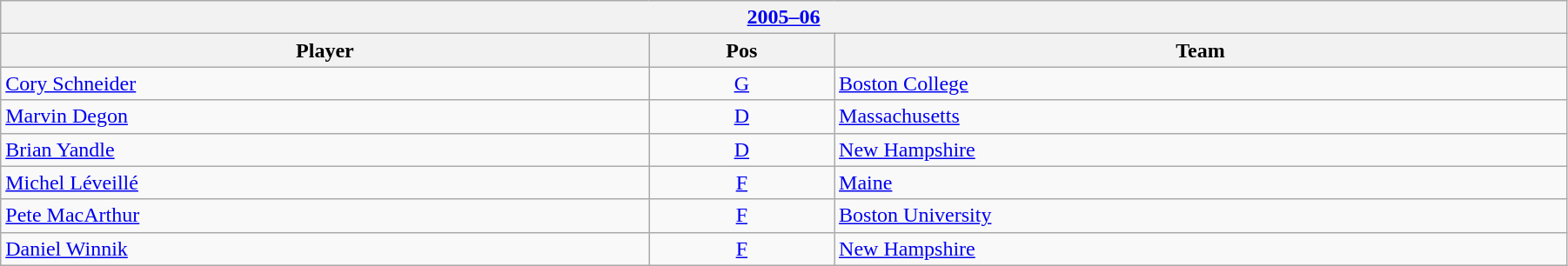<table class="wikitable" width=95%>
<tr>
<th colspan=3><a href='#'>2005–06</a></th>
</tr>
<tr>
<th>Player</th>
<th>Pos</th>
<th>Team</th>
</tr>
<tr>
<td><a href='#'>Cory Schneider</a></td>
<td align=center><a href='#'>G</a></td>
<td><a href='#'>Boston College</a></td>
</tr>
<tr>
<td><a href='#'>Marvin Degon</a></td>
<td align=center><a href='#'>D</a></td>
<td><a href='#'>Massachusetts</a></td>
</tr>
<tr>
<td><a href='#'>Brian Yandle</a></td>
<td align=center><a href='#'>D</a></td>
<td><a href='#'>New Hampshire</a></td>
</tr>
<tr>
<td><a href='#'>Michel Léveillé</a></td>
<td align=center><a href='#'>F</a></td>
<td><a href='#'>Maine</a></td>
</tr>
<tr>
<td><a href='#'>Pete MacArthur</a></td>
<td align=center><a href='#'>F</a></td>
<td><a href='#'>Boston University</a></td>
</tr>
<tr>
<td><a href='#'>Daniel Winnik</a></td>
<td align=center><a href='#'>F</a></td>
<td><a href='#'>New Hampshire</a></td>
</tr>
</table>
